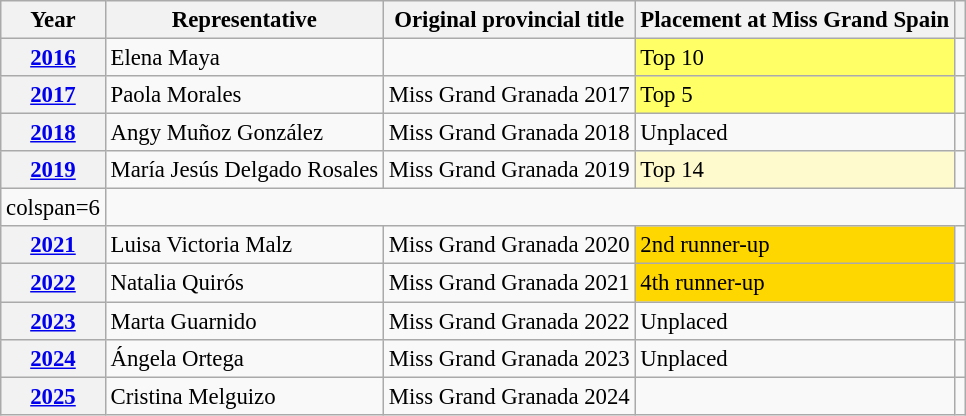<table class="wikitable defaultcenter col2left" style="font-size:95%;">
<tr>
<th>Year</th>
<th>Representative</th>
<th>Original provincial title</th>
<th>Placement at Miss Grand Spain</th>
<th></th>
</tr>
<tr>
<th><a href='#'>2016</a></th>
<td>Elena Maya</td>
<td></td>
<td bgcolor=#FFFF66>Top 10</td>
<td></td>
</tr>
<tr>
<th><a href='#'>2017</a></th>
<td>Paola Morales</td>
<td>Miss Grand Granada 2017</td>
<td bgcolor=#FFFF66>Top 5</td>
<td></td>
</tr>
<tr>
<th><a href='#'>2018</a></th>
<td>Angy Muñoz González</td>
<td>Miss Grand Granada 2018</td>
<td>Unplaced</td>
<td></td>
</tr>
<tr>
<th><a href='#'>2019</a></th>
<td>María Jesús Delgado Rosales</td>
<td>Miss Grand Granada 2019</td>
<td bgcolor=#FFFACD>Top 14</td>
<td></td>
</tr>
<tr>
<td>colspan=6 </td>
</tr>
<tr>
<th><a href='#'>2021</a></th>
<td>Luisa Victoria Malz</td>
<td>Miss Grand Granada 2020</td>
<td bgcolor=gold>2nd runner-up</td>
<td></td>
</tr>
<tr>
<th><a href='#'>2022</a></th>
<td>Natalia Quirós</td>
<td>Miss Grand Granada 2021</td>
<td bgcolor=gold>4th runner-up</td>
<td></td>
</tr>
<tr>
<th><a href='#'>2023</a></th>
<td>Marta Guarnido</td>
<td>Miss Grand Granada 2022</td>
<td>Unplaced</td>
<td></td>
</tr>
<tr>
<th><a href='#'>2024</a></th>
<td>Ángela Ortega</td>
<td>Miss Grand Granada 2023</td>
<td>Unplaced</td>
<td></td>
</tr>
<tr>
<th><a href='#'>2025</a></th>
<td>Cristina Melguizo</td>
<td>Miss Grand Granada 2024</td>
<td></td>
<td></td>
</tr>
</table>
